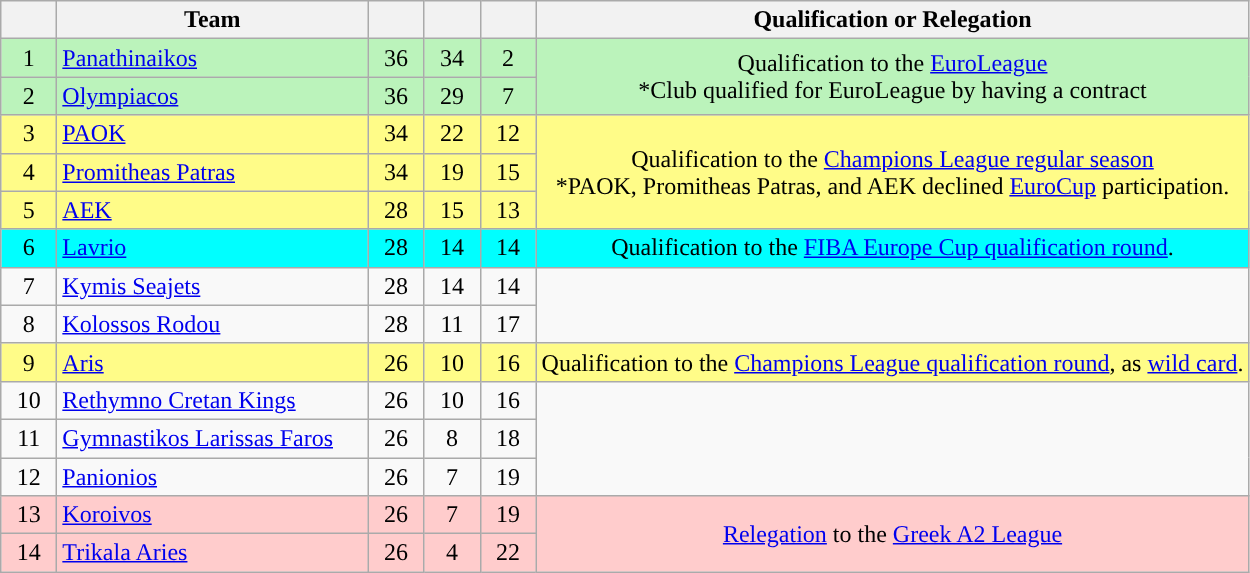<table class="wikitable" style="text-align: center;">
<tr>
<th width=30></th>
<th width=200>Team</th>
<th width=30></th>
<th width=30></th>
<th width=30></th>
<th>Qualification or Relegation</th>
</tr>
<tr bgcolor="#BBF3BB">
<td>1</td>
<td align=left><a href='#'>Panathinaikos</a></td>
<td>36</td>
<td>34</td>
<td>2</td>
<td rowspan=2>Qualification to the <a href='#'>EuroLeague</a><br>*Club qualified for EuroLeague by having a contract</td>
</tr>
<tr bgcolor="#BBF3BB">
<td>2</td>
<td align=left><a href='#'>Olympiacos</a></td>
<td>36</td>
<td>29</td>
<td>7</td>
</tr>
<tr bgcolor="#FFFC88">
<td>3</td>
<td align="left"><a href='#'>PAOK</a></td>
<td>34</td>
<td>22</td>
<td>12</td>
<td rowspan=3>Qualification to the <a href='#'>Champions League regular season</a><br>*PAOK, Promitheas Patras, and AEK declined <a href='#'>EuroCup</a> participation.</td>
</tr>
<tr bgcolor="#FFFC88">
<td>4</td>
<td align="left"><a href='#'>Promitheas Patras</a></td>
<td>34</td>
<td>19</td>
<td>15</td>
</tr>
<tr bgcolor="#FFFC88">
<td>5</td>
<td align=left><a href='#'>AEK</a></td>
<td>28</td>
<td>15</td>
<td>13</td>
</tr>
<tr bgcolor="#00FFFF">
<td>6</td>
<td align="left"><a href='#'>Lavrio</a></td>
<td>28</td>
<td>14</td>
<td>14</td>
<td rowspan=1>Qualification to the <a href='#'>FIBA Europe Cup qualification round</a>.</td>
</tr>
<tr>
<td>7</td>
<td align="left"><a href='#'>Kymis Seajets</a></td>
<td>28</td>
<td>14</td>
<td>14</td>
</tr>
<tr>
<td>8</td>
<td align="left"><a href='#'>Kolossos Rodou</a></td>
<td>28</td>
<td>11</td>
<td>17</td>
</tr>
<tr bgcolor="#FFFC88">
<td>9</td>
<td align="left"><a href='#'>Aris</a></td>
<td>26</td>
<td>10</td>
<td>16</td>
<td rowspan=1>Qualification to the <a href='#'>Champions League qualification round</a>, as <a href='#'>wild card</a>.</td>
</tr>
<tr>
<td>10</td>
<td align="left"><a href='#'>Rethymno Cretan Kings</a></td>
<td>26</td>
<td>10</td>
<td>16</td>
</tr>
<tr>
<td>11</td>
<td align="left"><a href='#'>Gymnastikos Larissas Faros</a></td>
<td>26</td>
<td>8</td>
<td>18</td>
</tr>
<tr>
<td>12</td>
<td align="left"><a href='#'>Panionios</a></td>
<td>26</td>
<td>7</td>
<td>19</td>
</tr>
<tr bgcolor="FFCCCC">
<td>13</td>
<td align="left"><a href='#'>Koroivos</a></td>
<td>26</td>
<td>7</td>
<td>19</td>
<td rowspan=2><a href='#'>Relegation</a> to the <a href='#'>Greek A2 League</a></td>
</tr>
<tr bgcolor="FFCCCC">
<td>14</td>
<td align="left"><a href='#'>Trikala Aries</a></td>
<td>26</td>
<td>4</td>
<td>22</td>
</tr>
</table>
